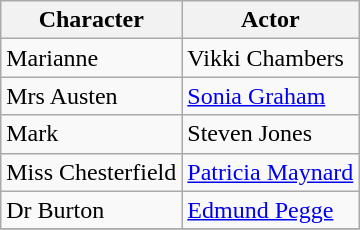<table class="wikitable" border="1">
<tr>
<th>Character</th>
<th>Actor</th>
</tr>
<tr>
<td>Marianne</td>
<td>Vikki Chambers</td>
</tr>
<tr>
<td>Mrs Austen</td>
<td><a href='#'>Sonia Graham</a></td>
</tr>
<tr>
<td>Mark</td>
<td>Steven Jones</td>
</tr>
<tr>
<td>Miss Chesterfield</td>
<td><a href='#'>Patricia Maynard</a></td>
</tr>
<tr>
<td>Dr Burton</td>
<td><a href='#'>Edmund Pegge</a></td>
</tr>
<tr>
</tr>
</table>
